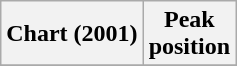<table class="wikitable sortable">
<tr>
<th>Chart (2001)</th>
<th>Peak<br> position</th>
</tr>
<tr>
</tr>
</table>
